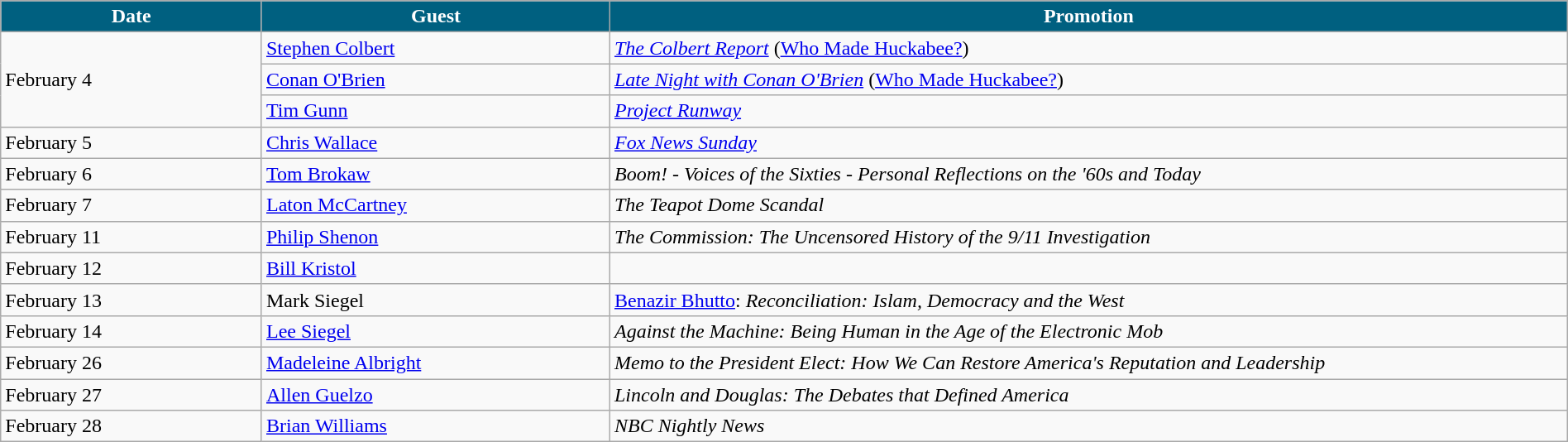<table class="wikitable" width="100%">
<tr>
<th width="15%" style="background:#006080; color:#FFFFFF">Date</th>
<th width="20%" style="background:#006080; color:#FFFFFF">Guest</th>
<th width="55%" style="background:#006080; color:#FFFFFF">Promotion</th>
</tr>
<tr>
<td rowspan="3">February 4</td>
<td><a href='#'>Stephen Colbert</a></td>
<td><em><a href='#'>The Colbert Report</a></em>  (<a href='#'>Who Made Huckabee?</a>)</td>
</tr>
<tr>
<td><a href='#'>Conan O'Brien</a></td>
<td><em><a href='#'>Late Night with Conan O'Brien</a></em> (<a href='#'>Who Made Huckabee?</a>)</td>
</tr>
<tr>
<td><a href='#'>Tim Gunn</a></td>
<td><em><a href='#'>Project Runway</a></em></td>
</tr>
<tr>
<td>February 5</td>
<td><a href='#'>Chris Wallace</a></td>
<td><em><a href='#'>Fox News Sunday</a></em></td>
</tr>
<tr>
<td>February 6</td>
<td><a href='#'>Tom Brokaw</a></td>
<td><em>Boom! - Voices of the Sixties - Personal Reflections on the '60s and Today</em></td>
</tr>
<tr>
<td>February 7</td>
<td><a href='#'>Laton McCartney</a></td>
<td><em>The Teapot Dome Scandal</em></td>
</tr>
<tr>
<td>February 11</td>
<td><a href='#'>Philip Shenon</a></td>
<td><em>The Commission: The Uncensored History of the 9/11 Investigation</em></td>
</tr>
<tr>
<td>February 12</td>
<td><a href='#'>Bill Kristol</a></td>
<td></td>
</tr>
<tr>
<td>February 13</td>
<td>Mark Siegel</td>
<td><a href='#'>Benazir Bhutto</a>: <em>Reconciliation: Islam, Democracy and the West</em></td>
</tr>
<tr>
<td>February 14</td>
<td><a href='#'>Lee Siegel</a></td>
<td><em>Against the Machine: Being Human in the Age of the Electronic Mob</em></td>
</tr>
<tr>
<td>February 26</td>
<td><a href='#'>Madeleine Albright</a></td>
<td><em>Memo to the President Elect: How We Can Restore America's Reputation and Leadership</em></td>
</tr>
<tr>
<td>February 27</td>
<td><a href='#'>Allen Guelzo</a></td>
<td><em>Lincoln and Douglas: The Debates that Defined America</em></td>
</tr>
<tr>
<td>February 28</td>
<td><a href='#'>Brian Williams</a></td>
<td><em>NBC Nightly News</em></td>
</tr>
</table>
